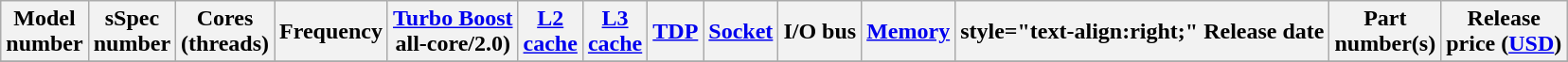<table class="wikitable sortable">
<tr>
<th>Model<br>number</th>
<th>sSpec<br>number</th>
<th>Cores<br>(threads)</th>
<th>Frequency</th>
<th><a href='#'>Turbo Boost</a><br>all-core/2.0)</th>
<th><a href='#'>L2<br>cache</a></th>
<th><a href='#'>L3<br>cache</a></th>
<th><a href='#'>TDP</a></th>
<th><a href='#'>Socket</a></th>
<th>I/O bus</th>
<th><a href='#'>Memory</a></th>
<th>style="text-align:right;"  Release date</th>
<th>Part<br>number(s)</th>
<th>Release<br>price (<a href='#'>USD</a>)<br></th>
</tr>
<tr>
</tr>
</table>
